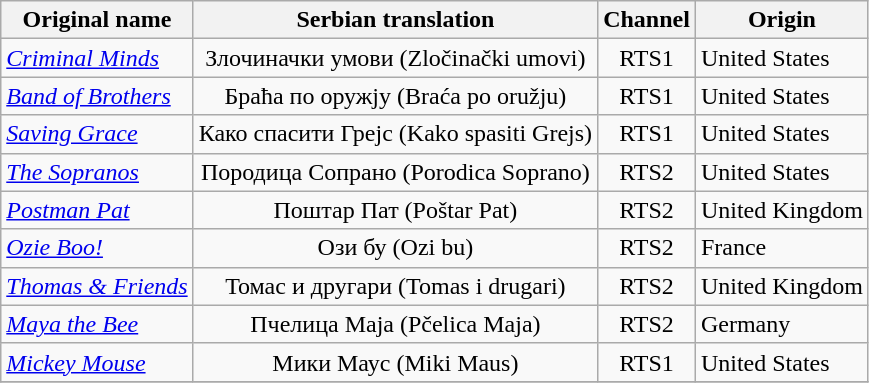<table class="wikitable">
<tr>
<th>Original name</th>
<th>Serbian translation</th>
<th>Channel</th>
<th>Origin</th>
</tr>
<tr>
<td><em><a href='#'>Criminal Minds</a></em></td>
<td align=center>Злочиначки умови (Zločinački umovi)</td>
<td align=center>RTS1</td>
<td>United States</td>
</tr>
<tr>
<td><em><a href='#'>Band of Brothers</a></em></td>
<td align=center>Браћа по оружју (Braća po oružju)</td>
<td align=center>RTS1</td>
<td>United States</td>
</tr>
<tr>
<td><em><a href='#'>Saving Grace</a></em></td>
<td align=center>Како спасити Грејс (Kako spasiti Grejs)</td>
<td align=center>RTS1</td>
<td>United States</td>
</tr>
<tr>
<td><em><a href='#'>The Sopranos</a></em></td>
<td align=center>Породица Сопрано (Porodica Soprano)</td>
<td align=center>RTS2</td>
<td>United States</td>
</tr>
<tr>
<td><em><a href='#'>Postman Pat</a></em></td>
<td align=center>Поштар Пат (Poštar Pat)</td>
<td align=center>RTS2</td>
<td>United Kingdom</td>
</tr>
<tr>
<td><em><a href='#'>Ozie Boo!</a></em></td>
<td align=center>Ози бу (Ozi bu)</td>
<td align=center>RTS2</td>
<td>France</td>
</tr>
<tr>
<td><em><a href='#'>Thomas & Friends</a></em></td>
<td align=center>Томас и другари (Tomas i drugari)</td>
<td align=center>RTS2</td>
<td>United Kingdom</td>
</tr>
<tr>
<td><em><a href='#'>Maya the Bee</a></em></td>
<td align=center>Пчелица Маја (Pčelica Maja)</td>
<td align=center>RTS2</td>
<td>Germany</td>
</tr>
<tr>
<td><em><a href='#'>Mickey Mouse</a> </em></td>
<td align=center>Мики Маус (Miki Maus)</td>
<td align=center>RTS1</td>
<td>United States</td>
</tr>
<tr>
</tr>
</table>
